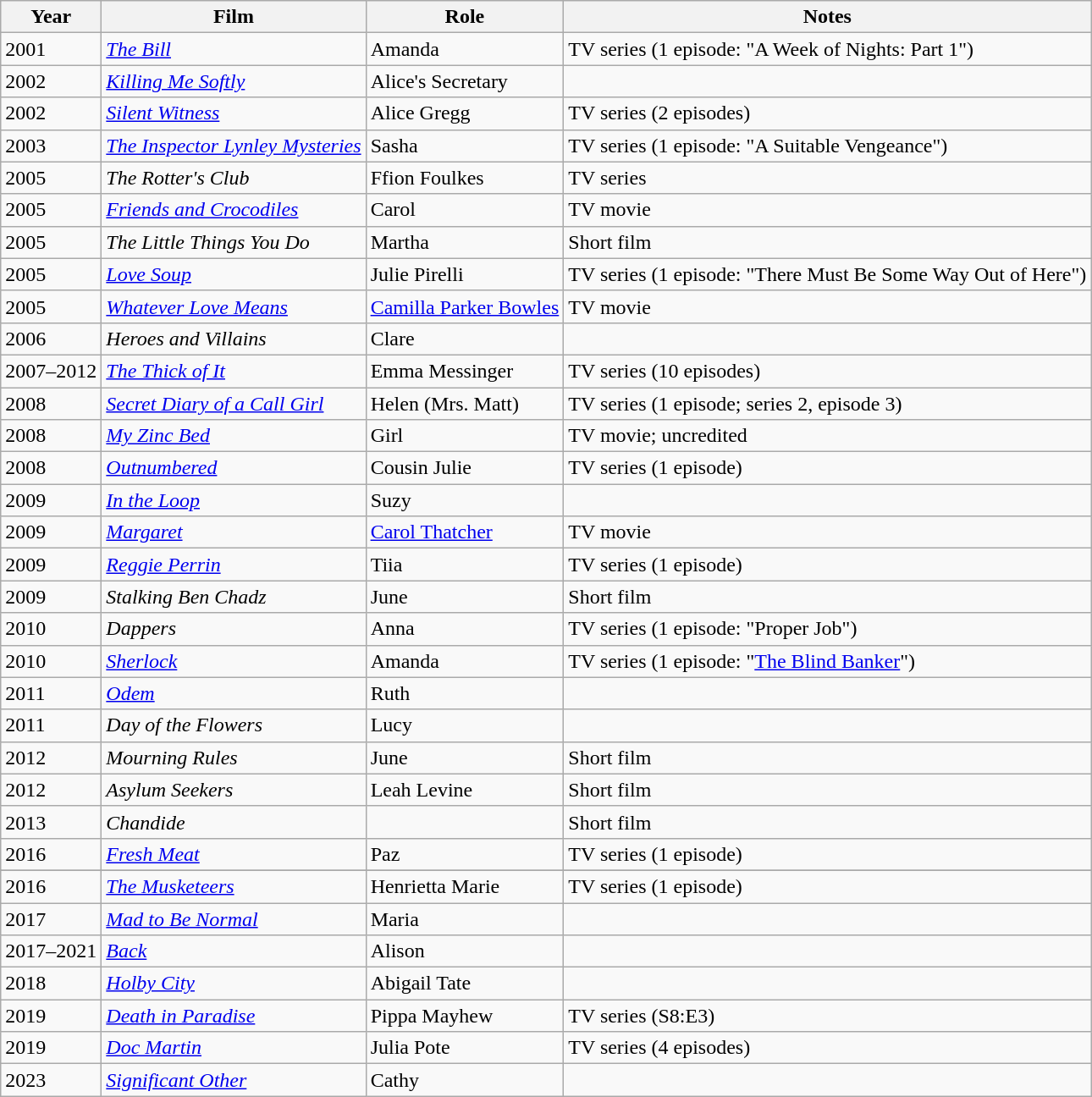<table class="wikitable sortable">
<tr>
<th>Year</th>
<th>Film</th>
<th>Role</th>
<th>Notes</th>
</tr>
<tr>
<td>2001</td>
<td><em><a href='#'>The Bill</a></em></td>
<td>Amanda</td>
<td>TV series (1 episode: "A Week of Nights: Part 1")</td>
</tr>
<tr>
<td>2002</td>
<td><em><a href='#'>Killing Me Softly</a></em></td>
<td>Alice's Secretary</td>
<td></td>
</tr>
<tr>
<td>2002</td>
<td><em><a href='#'>Silent Witness</a></em></td>
<td>Alice Gregg</td>
<td>TV series (2 episodes)</td>
</tr>
<tr>
<td>2003</td>
<td><em><a href='#'>The Inspector Lynley Mysteries</a></em></td>
<td>Sasha</td>
<td>TV series (1 episode: "A Suitable Vengeance")</td>
</tr>
<tr>
<td>2005</td>
<td><em>The Rotter's Club</em></td>
<td>Ffion Foulkes</td>
<td>TV series</td>
</tr>
<tr>
<td>2005</td>
<td><em><a href='#'>Friends and Crocodiles</a></em></td>
<td>Carol</td>
<td>TV movie</td>
</tr>
<tr>
<td>2005</td>
<td><em>The Little Things You Do</em></td>
<td>Martha</td>
<td>Short film</td>
</tr>
<tr>
<td>2005</td>
<td><em><a href='#'>Love Soup</a></em></td>
<td>Julie Pirelli</td>
<td>TV series (1 episode: "There Must Be Some Way Out of Here")</td>
</tr>
<tr>
<td>2005</td>
<td><em><a href='#'>Whatever Love Means</a></em></td>
<td><a href='#'>Camilla Parker Bowles</a></td>
<td>TV movie</td>
</tr>
<tr>
<td>2006</td>
<td><em>Heroes and Villains</em></td>
<td>Clare</td>
<td></td>
</tr>
<tr>
<td>2007–2012</td>
<td><em><a href='#'>The Thick of It</a></em></td>
<td>Emma Messinger</td>
<td>TV series (10 episodes)</td>
</tr>
<tr>
<td>2008</td>
<td><em><a href='#'>Secret Diary of a Call Girl</a></em></td>
<td>Helen (Mrs. Matt)</td>
<td>TV series (1 episode; series 2, episode 3)</td>
</tr>
<tr>
<td>2008</td>
<td><em><a href='#'>My Zinc Bed</a></em></td>
<td>Girl</td>
<td>TV movie; uncredited</td>
</tr>
<tr>
<td>2008</td>
<td><em><a href='#'>Outnumbered</a></em></td>
<td>Cousin Julie</td>
<td>TV series (1 episode)</td>
</tr>
<tr>
<td>2009</td>
<td><em><a href='#'>In the Loop</a></em></td>
<td>Suzy</td>
<td></td>
</tr>
<tr>
<td>2009</td>
<td><em><a href='#'>Margaret</a></em></td>
<td><a href='#'>Carol Thatcher</a></td>
<td>TV movie</td>
</tr>
<tr>
<td>2009</td>
<td><em><a href='#'>Reggie Perrin</a></em></td>
<td>Tiia</td>
<td>TV series (1 episode)</td>
</tr>
<tr>
<td>2009</td>
<td><em>Stalking Ben Chadz</em></td>
<td>June</td>
<td>Short film</td>
</tr>
<tr>
<td>2010</td>
<td><em>Dappers</em></td>
<td>Anna</td>
<td>TV series (1 episode: "Proper Job")</td>
</tr>
<tr>
<td>2010</td>
<td><em><a href='#'>Sherlock</a></em></td>
<td>Amanda</td>
<td>TV series (1 episode: "<a href='#'>The Blind Banker</a>")</td>
</tr>
<tr>
<td>2011</td>
<td><em><a href='#'>Odem</a></em></td>
<td>Ruth</td>
<td></td>
</tr>
<tr>
<td>2011</td>
<td><em>Day of the Flowers</em></td>
<td>Lucy</td>
<td></td>
</tr>
<tr>
<td>2012</td>
<td><em>Mourning Rules</em></td>
<td>June</td>
<td>Short film</td>
</tr>
<tr>
<td>2012</td>
<td><em>Asylum Seekers</em></td>
<td>Leah Levine</td>
<td>Short film</td>
</tr>
<tr>
<td>2013</td>
<td><em>Chandide</em></td>
<td></td>
<td>Short film</td>
</tr>
<tr>
<td>2016</td>
<td><em><a href='#'>Fresh Meat</a></em></td>
<td>Paz</td>
<td>TV series (1 episode)</td>
</tr>
<tr>
</tr>
<tr>
<td>2016</td>
<td><em><a href='#'>The Musketeers</a></em></td>
<td>Henrietta Marie</td>
<td>TV series (1 episode)</td>
</tr>
<tr>
<td>2017</td>
<td><em><a href='#'>Mad to Be Normal</a></em></td>
<td>Maria</td>
<td></td>
</tr>
<tr>
<td>2017–2021</td>
<td><em><a href='#'>Back</a></em></td>
<td>Alison</td>
<td></td>
</tr>
<tr>
<td>2018</td>
<td><em><a href='#'>Holby City</a></em></td>
<td>Abigail Tate</td>
<td></td>
</tr>
<tr>
<td>2019</td>
<td><em><a href='#'>Death in Paradise</a></em></td>
<td>Pippa Mayhew</td>
<td>TV series (S8:E3)</td>
</tr>
<tr>
<td>2019</td>
<td><em><a href='#'>Doc Martin</a></em></td>
<td>Julia Pote</td>
<td>TV series (4 episodes)</td>
</tr>
<tr>
<td>2023</td>
<td><em><a href='#'>Significant Other</a></em></td>
<td>Cathy</td>
<td></td>
</tr>
</table>
